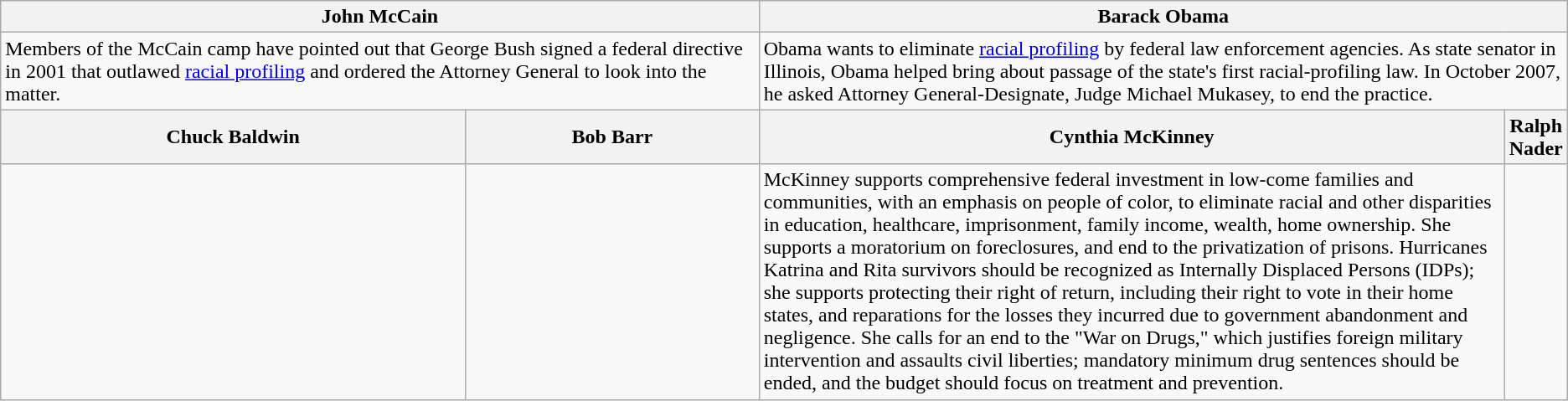<table class="wikitable">
<tr>
<th colspan="2">John McCain</th>
<th colspan="2">Barack Obama</th>
</tr>
<tr valign="top">
<td colspan="2" width="50%">Members of the McCain camp have pointed out that George Bush signed a federal directive in 2001 that outlawed <a href='#'>racial profiling</a> and ordered the Attorney General to look into the matter.</td>
<td colspan="2" width="50%">Obama wants to eliminate <a href='#'>racial profiling</a> by federal law enforcement agencies. As state senator in Illinois, Obama helped bring about passage of the state's first racial-profiling law. In October 2007, he asked Attorney General-Designate, Judge Michael Mukasey, to end the practice.</td>
</tr>
<tr>
<th>Chuck Baldwin</th>
<th>Bob Barr</th>
<th>Cynthia McKinney</th>
<th>Ralph Nader</th>
</tr>
<tr valign="top">
<td></td>
<td></td>
<td>McKinney supports comprehensive federal investment in low-come families and communities, with an emphasis on people of color, to eliminate racial and other disparities in education, healthcare, imprisonment, family income, wealth, home ownership. She supports a moratorium on foreclosures, and end to the privatization of prisons. Hurricanes Katrina and Rita survivors should be recognized as Internally Displaced Persons (IDPs); she supports protecting their right of return, including their right to vote in their home states, and reparations for the losses they incurred due to government abandonment and negligence. She calls for an end to the "War on Drugs," which justifies foreign military intervention and assaults civil liberties; mandatory minimum drug sentences should be ended, and the budget should focus on treatment and prevention.</td>
<td></td>
</tr>
</table>
